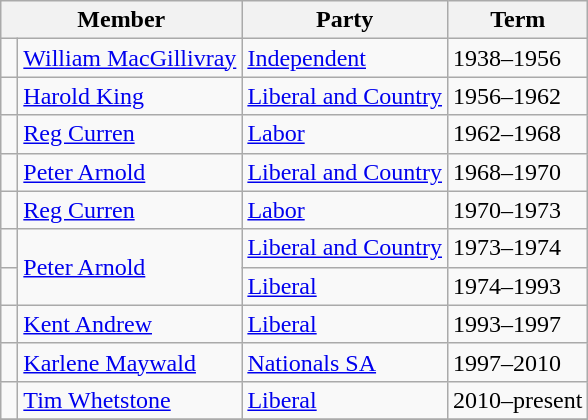<table class="wikitable">
<tr>
<th colspan="2">Member</th>
<th>Party</th>
<th>Term</th>
</tr>
<tr>
<td> </td>
<td><a href='#'>William MacGillivray</a></td>
<td><a href='#'>Independent</a></td>
<td>1938–1956</td>
</tr>
<tr>
<td> </td>
<td><a href='#'>Harold King</a></td>
<td><a href='#'>Liberal and Country</a></td>
<td>1956–1962</td>
</tr>
<tr>
<td> </td>
<td><a href='#'>Reg Curren</a></td>
<td><a href='#'>Labor</a></td>
<td>1962–1968</td>
</tr>
<tr>
<td> </td>
<td><a href='#'>Peter Arnold</a></td>
<td><a href='#'>Liberal and Country</a></td>
<td>1968–1970</td>
</tr>
<tr>
<td> </td>
<td><a href='#'>Reg Curren</a></td>
<td><a href='#'>Labor</a></td>
<td>1970–1973</td>
</tr>
<tr>
<td> </td>
<td rowspan="2"><a href='#'>Peter Arnold</a></td>
<td><a href='#'>Liberal and Country</a></td>
<td>1973–1974</td>
</tr>
<tr>
<td> </td>
<td><a href='#'>Liberal</a></td>
<td>1974–1993</td>
</tr>
<tr>
<td> </td>
<td><a href='#'>Kent Andrew</a></td>
<td><a href='#'>Liberal</a></td>
<td>1993–1997</td>
</tr>
<tr>
<td> </td>
<td><a href='#'>Karlene Maywald</a></td>
<td><a href='#'>Nationals SA</a></td>
<td>1997–2010</td>
</tr>
<tr>
<td> </td>
<td><a href='#'>Tim Whetstone</a></td>
<td><a href='#'>Liberal</a></td>
<td>2010–present</td>
</tr>
<tr>
</tr>
</table>
